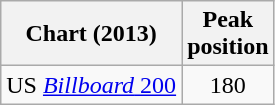<table class="wikitable sortable">
<tr>
<th>Chart (2013)</th>
<th>Peak<br>position</th>
</tr>
<tr>
<td>US <a href='#'><em>Billboard</em> 200</a></td>
<td style="text-align:center;">180</td>
</tr>
</table>
